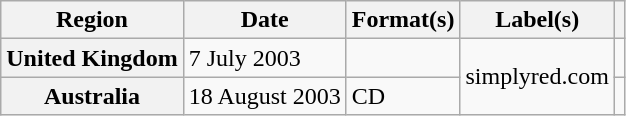<table class="wikitable plainrowheaders">
<tr>
<th scope="col">Region</th>
<th scope="col">Date</th>
<th scope="col">Format(s)</th>
<th scope="col">Label(s)</th>
<th scope="col"></th>
</tr>
<tr>
<th scope="row">United Kingdom</th>
<td>7 July 2003</td>
<td></td>
<td rowspan="2">simplyred.com</td>
<td></td>
</tr>
<tr>
<th scope="row">Australia</th>
<td>18 August 2003</td>
<td>CD</td>
<td></td>
</tr>
</table>
